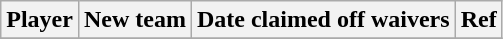<table class="wikitable">
<tr>
<th>Player</th>
<th>New team</th>
<th>Date claimed off waivers</th>
<th>Ref</th>
</tr>
<tr>
</tr>
</table>
